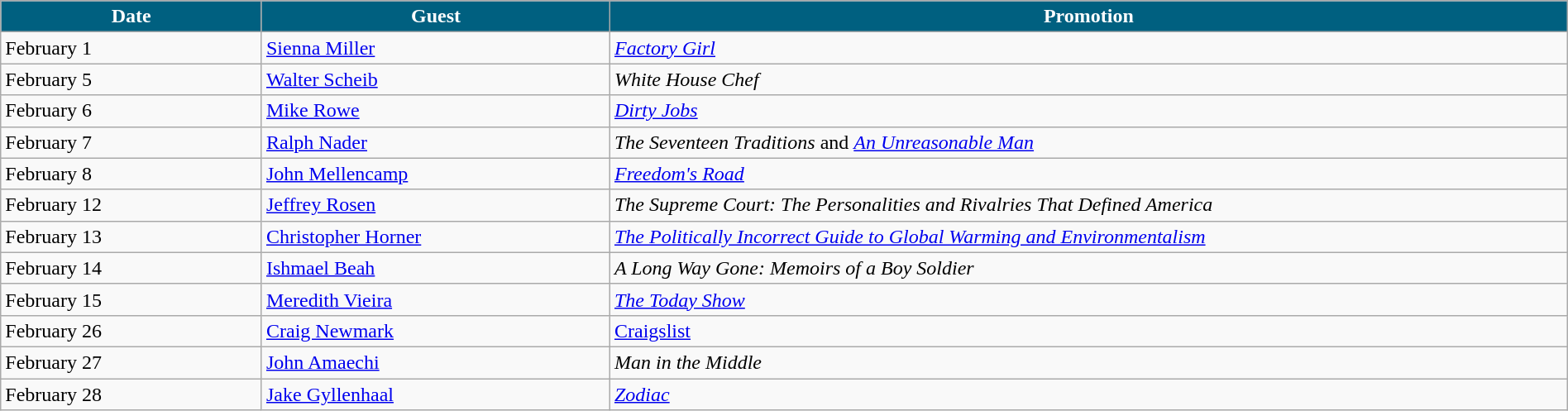<table class="wikitable" width="100%">
<tr ">
<th width="15%" style="background:#006080; color:#FFFFFF">Date</th>
<th width="20%" style="background:#006080; color:#FFFFFF">Guest</th>
<th width="55%" style="background:#006080; color:#FFFFFF">Promotion</th>
</tr>
<tr>
<td>February 1</td>
<td><a href='#'>Sienna Miller</a></td>
<td><em><a href='#'>Factory Girl</a></em></td>
</tr>
<tr>
<td>February 5</td>
<td><a href='#'>Walter Scheib</a></td>
<td><em>White House Chef</em></td>
</tr>
<tr>
<td>February 6</td>
<td><a href='#'>Mike Rowe</a></td>
<td><em><a href='#'>Dirty Jobs</a></em></td>
</tr>
<tr>
<td>February 7</td>
<td><a href='#'>Ralph Nader</a></td>
<td><em>The Seventeen Traditions</em> and <em><a href='#'>An Unreasonable Man</a></em></td>
</tr>
<tr>
<td>February 8</td>
<td><a href='#'>John Mellencamp</a></td>
<td><em><a href='#'>Freedom's Road</a></em></td>
</tr>
<tr>
<td>February 12</td>
<td><a href='#'>Jeffrey Rosen</a></td>
<td><em>The Supreme Court: The Personalities and Rivalries That Defined America</em></td>
</tr>
<tr>
<td>February 13</td>
<td><a href='#'>Christopher Horner</a></td>
<td><em><a href='#'>The Politically Incorrect Guide to Global Warming and Environmentalism</a></em></td>
</tr>
<tr>
<td>February 14</td>
<td><a href='#'>Ishmael Beah</a></td>
<td><em>A Long Way Gone: Memoirs of a Boy Soldier</em></td>
</tr>
<tr>
<td>February 15</td>
<td><a href='#'>Meredith Vieira</a></td>
<td><em><a href='#'>The Today Show</a></em></td>
</tr>
<tr>
<td>February 26</td>
<td><a href='#'>Craig Newmark</a></td>
<td><a href='#'>Craigslist</a></td>
</tr>
<tr>
<td>February 27</td>
<td><a href='#'>John Amaechi</a></td>
<td><em>Man in the Middle</em></td>
</tr>
<tr>
<td>February 28</td>
<td><a href='#'>Jake Gyllenhaal</a></td>
<td><em><a href='#'>Zodiac</a></em></td>
</tr>
</table>
